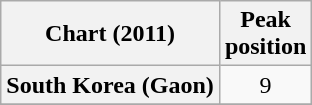<table class="wikitable plainrowheaders" style="text-align:center;">
<tr>
<th>Chart (2011)</th>
<th>Peak<br>position</th>
</tr>
<tr>
<th scope="row">South Korea (Gaon)</th>
<td>9</td>
</tr>
<tr>
</tr>
</table>
